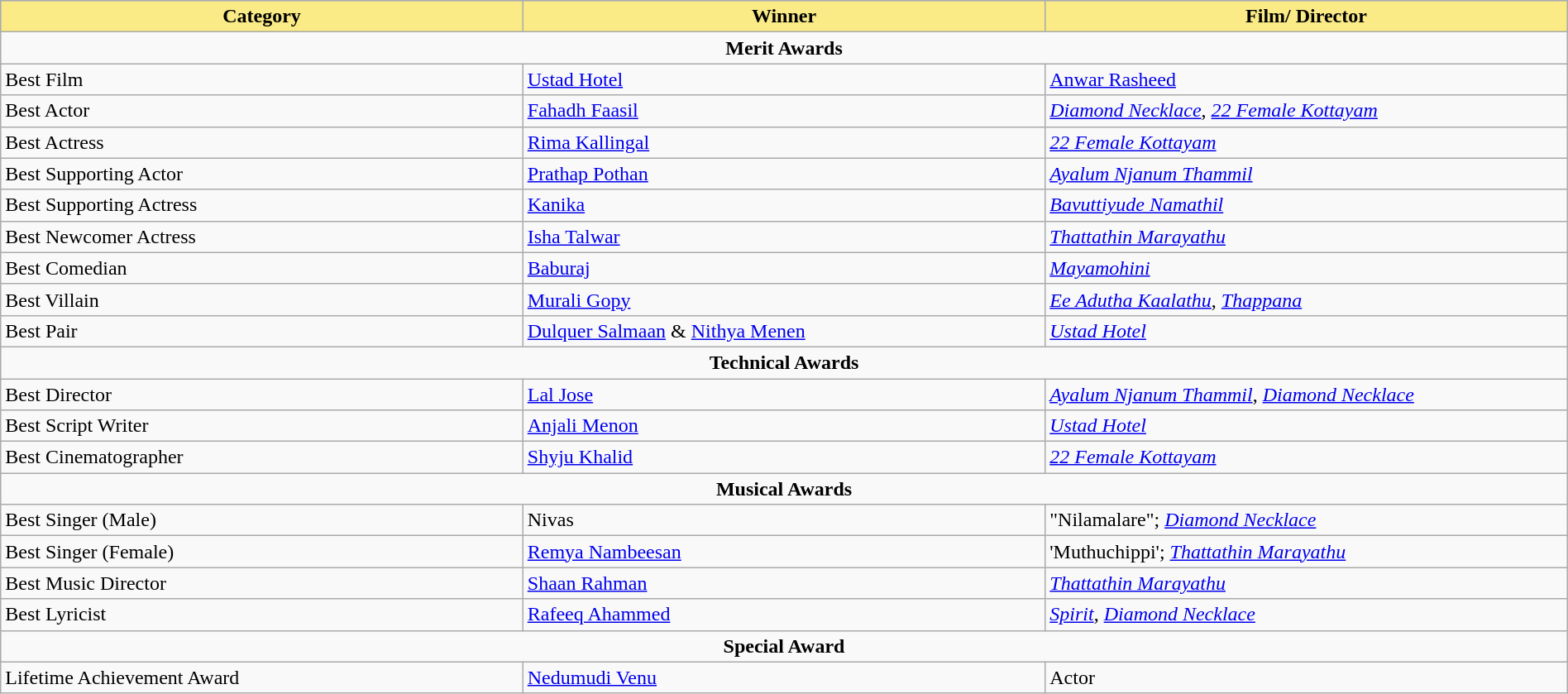<table class="wikitable" style="width:100%">
<tr style="background:#BEBEBE">
<th width="30%" style="background:#FAEB86">Category</th>
<th width="30%" style="background:#FAEB86">Winner</th>
<th width="30%" style="background:#FAEB86">Film/ Director</th>
</tr>
<tr>
<td style="text-align:center;" colspan="3"><strong>Merit Awards</strong></td>
</tr>
<tr>
<td>Best Film</td>
<td><a href='#'>Ustad Hotel</a></td>
<td><a href='#'>Anwar Rasheed</a></td>
</tr>
<tr>
<td>Best Actor</td>
<td><a href='#'>Fahadh Faasil</a></td>
<td><em><a href='#'>Diamond Necklace</a></em>, <em><a href='#'>22 Female Kottayam</a></em></td>
</tr>
<tr>
<td>Best Actress</td>
<td><a href='#'>Rima Kallingal</a></td>
<td><em><a href='#'>22 Female Kottayam</a></em></td>
</tr>
<tr>
<td>Best Supporting Actor</td>
<td><a href='#'>Prathap Pothan</a></td>
<td><em><a href='#'>Ayalum Njanum Thammil</a></em></td>
</tr>
<tr>
<td>Best Supporting Actress</td>
<td><a href='#'>Kanika</a></td>
<td><em><a href='#'>Bavuttiyude Namathil</a></em></td>
</tr>
<tr>
<td>Best Newcomer Actress</td>
<td><a href='#'>Isha Talwar</a></td>
<td><em><a href='#'>Thattathin Marayathu</a></em></td>
</tr>
<tr>
<td>Best Comedian</td>
<td><a href='#'>Baburaj</a></td>
<td><em><a href='#'>Mayamohini</a></em></td>
</tr>
<tr>
<td>Best Villain</td>
<td><a href='#'>Murali Gopy</a></td>
<td><em><a href='#'>Ee Adutha Kaalathu</a></em>, <em><a href='#'>Thappana</a></em></td>
</tr>
<tr>
<td>Best Pair</td>
<td><a href='#'>Dulquer Salmaan</a> & <a href='#'>Nithya Menen</a></td>
<td><em><a href='#'>Ustad Hotel</a></em></td>
</tr>
<tr>
<td style="text-align:center;" colspan="3"><strong>Technical Awards</strong></td>
</tr>
<tr>
<td>Best Director</td>
<td><a href='#'>Lal Jose</a></td>
<td><em><a href='#'>Ayalum Njanum Thammil</a></em>, <em><a href='#'>Diamond Necklace</a></em></td>
</tr>
<tr>
<td>Best Script Writer</td>
<td><a href='#'>Anjali Menon</a></td>
<td><em><a href='#'>Ustad Hotel</a></em></td>
</tr>
<tr>
<td>Best Cinematographer</td>
<td><a href='#'>Shyju Khalid</a></td>
<td><em><a href='#'>22 Female Kottayam</a></em></td>
</tr>
<tr>
<td style="text-align:center;" colspan="3"><strong>Musical Awards</strong></td>
</tr>
<tr>
<td>Best Singer (Male)</td>
<td>Nivas</td>
<td>"Nilamalare"; <em><a href='#'>Diamond Necklace</a></em></td>
</tr>
<tr>
<td>Best Singer (Female)</td>
<td><a href='#'>Remya Nambeesan</a></td>
<td>'Muthuchippi'; <em><a href='#'>Thattathin Marayathu</a></em></td>
</tr>
<tr>
<td>Best Music Director</td>
<td><a href='#'>Shaan Rahman</a></td>
<td><em><a href='#'>Thattathin Marayathu</a></em></td>
</tr>
<tr>
<td>Best Lyricist</td>
<td><a href='#'>Rafeeq Ahammed</a></td>
<td><em><a href='#'>Spirit</a></em>, <em><a href='#'>Diamond Necklace</a></em></td>
</tr>
<tr>
<td style="text-align:center;" colspan="3"><strong>Special Award</strong></td>
</tr>
<tr>
<td>Lifetime Achievement Award</td>
<td><a href='#'>Nedumudi Venu</a></td>
<td>Actor</td>
</tr>
</table>
